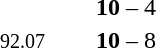<table style="text-align:center">
<tr>
<th width=223></th>
<th width=100></th>
<th width=223></th>
</tr>
<tr>
<td align=right></td>
<td><strong>10</strong> – 4</td>
<td align=left></td>
</tr>
<tr>
<td align=right><small>92.07</small> </td>
<td><strong>10</strong> – 8</td>
<td align=left></td>
</tr>
</table>
